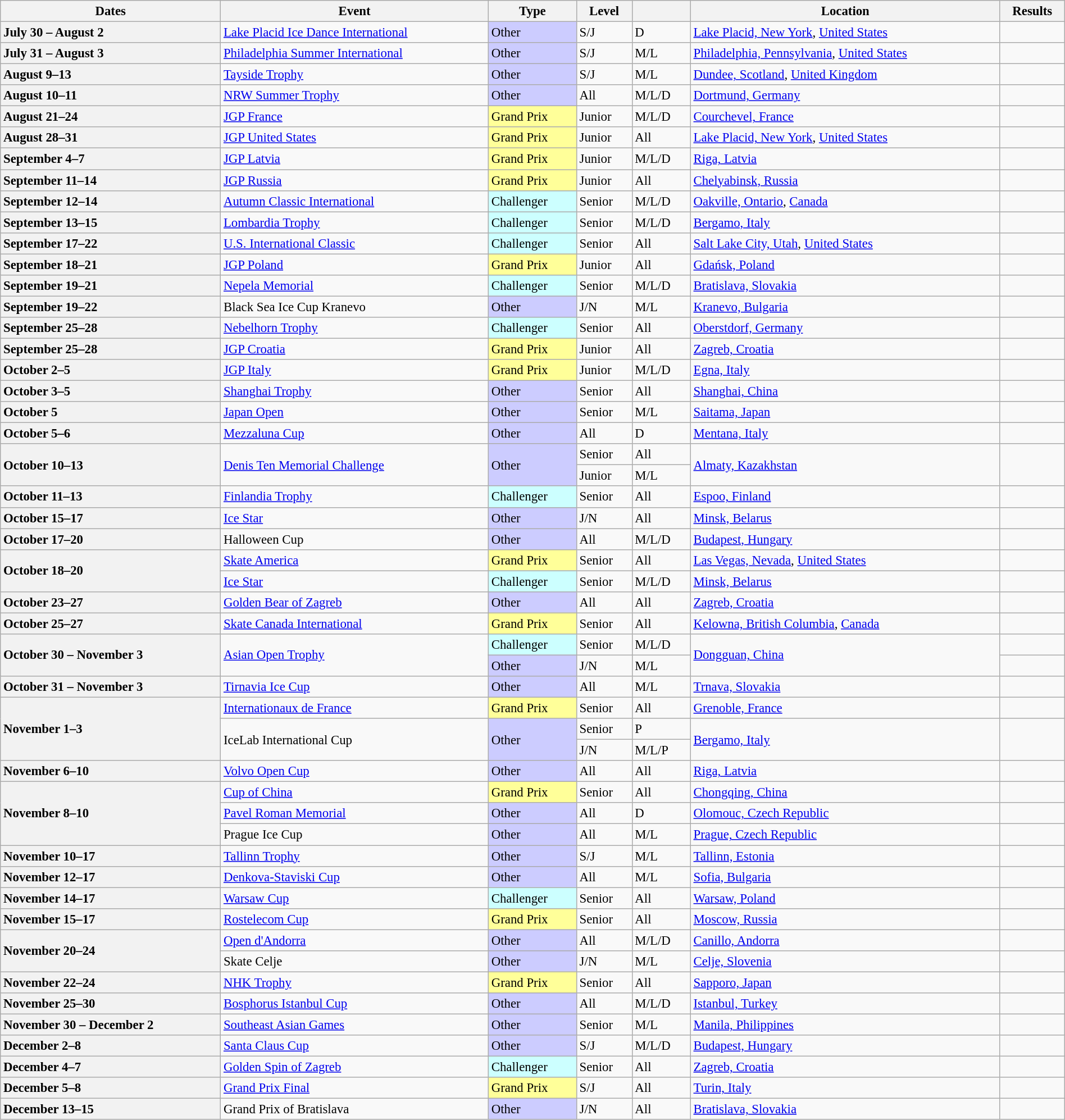<table class="wikitable sortable" style="text-align:left; font-size:95%; width:100%">
<tr>
<th scope="col">Dates</th>
<th scope="col">Event</th>
<th scope="col">Type</th>
<th scope="col" class="unsortable">Level</th>
<th scope="col" class="unsortable"></th>
<th scope="col" class="unsortable">Location</th>
<th scope="col" class="unsortable">Results</th>
</tr>
<tr>
<th scope="row" style="text-align:left">July 30 – August 2</th>
<td><a href='#'>Lake Placid Ice Dance International</a></td>
<td bgcolor="ccccff">Other</td>
<td>S/J</td>
<td>D</td>
<td><a href='#'>Lake Placid, New York</a>, <a href='#'>United States</a></td>
<td></td>
</tr>
<tr>
<th scope="row" style="text-align:left">July 31 – August 3</th>
<td><a href='#'>Philadelphia Summer International</a></td>
<td bgcolor="ccccff">Other</td>
<td>S/J</td>
<td>M/L</td>
<td><a href='#'>Philadelphia, Pennsylvania</a>, <a href='#'>United States</a></td>
<td></td>
</tr>
<tr>
<th scope="row" style="text-align:left">August 9–13</th>
<td><a href='#'>Tayside Trophy</a></td>
<td bgcolor="ccccff">Other</td>
<td>S/J</td>
<td>M/L</td>
<td><a href='#'>Dundee, Scotland</a>, <a href='#'>United Kingdom</a></td>
<td></td>
</tr>
<tr>
<th scope="row" style="text-align:left">August 10–11</th>
<td><a href='#'>NRW Summer Trophy</a></td>
<td bgcolor="ccccff">Other</td>
<td>All</td>
<td>M/L/D</td>
<td><a href='#'>Dortmund, Germany</a></td>
<td></td>
</tr>
<tr>
<th scope="row" style="text-align:left">August 21–24</th>
<td><a href='#'>JGP France</a></td>
<td bgcolor="ffff99">Grand Prix</td>
<td>Junior</td>
<td>M/L/D</td>
<td><a href='#'>Courchevel, France</a></td>
<td></td>
</tr>
<tr>
<th scope="row" style="text-align:left">August 28–31</th>
<td><a href='#'>JGP United States</a></td>
<td bgcolor="ffff99">Grand Prix</td>
<td>Junior</td>
<td>All</td>
<td><a href='#'>Lake Placid, New York</a>, <a href='#'>United States</a></td>
<td></td>
</tr>
<tr>
<th scope="row" style="text-align:left">September 4–7</th>
<td><a href='#'>JGP Latvia</a></td>
<td bgcolor="ffff99">Grand Prix</td>
<td>Junior</td>
<td>M/L/D</td>
<td><a href='#'>Riga, Latvia</a></td>
<td></td>
</tr>
<tr>
<th scope="row" style="text-align:left">September 11–14</th>
<td><a href='#'>JGP Russia</a></td>
<td bgcolor="ffff99">Grand Prix</td>
<td>Junior</td>
<td>All</td>
<td><a href='#'>Chelyabinsk, Russia</a></td>
<td></td>
</tr>
<tr>
<th scope="row" style="text-align:left">September 12–14</th>
<td><a href='#'>Autumn Classic International</a></td>
<td bgcolor="ccffff">Challenger</td>
<td>Senior</td>
<td>M/L/D</td>
<td><a href='#'>Oakville, Ontario</a>, <a href='#'>Canada</a></td>
<td></td>
</tr>
<tr>
<th scope="row" style="text-align:left">September 13–15</th>
<td><a href='#'>Lombardia Trophy</a></td>
<td bgcolor="ccffff">Challenger</td>
<td>Senior</td>
<td>M/L/D</td>
<td><a href='#'>Bergamo, Italy</a></td>
<td></td>
</tr>
<tr>
<th scope="row" style="text-align:left">September 17–22</th>
<td><a href='#'>U.S. International Classic</a></td>
<td bgcolor="ccffff">Challenger</td>
<td>Senior</td>
<td>All</td>
<td><a href='#'>Salt Lake City, Utah</a>, <a href='#'>United States</a></td>
<td></td>
</tr>
<tr>
<th scope="row" style="text-align:left">September 18–21</th>
<td><a href='#'>JGP Poland</a></td>
<td bgcolor="ffff99">Grand Prix</td>
<td>Junior</td>
<td>All</td>
<td><a href='#'>Gdańsk, Poland</a></td>
<td></td>
</tr>
<tr>
<th scope="row" style="text-align:left">September 19–21</th>
<td><a href='#'>Nepela Memorial</a></td>
<td bgcolor="ccffff">Challenger</td>
<td>Senior</td>
<td>M/L/D</td>
<td><a href='#'>Bratislava, Slovakia</a></td>
<td></td>
</tr>
<tr>
<th scope="row" style="text-align:left">September 19–22</th>
<td>Black Sea Ice Cup Kranevo</td>
<td bgcolor="ccccff">Other</td>
<td>J/N</td>
<td>M/L</td>
<td><a href='#'>Kranevo, Bulgaria</a></td>
<td></td>
</tr>
<tr>
<th scope="row" style="text-align:left">September 25–28</th>
<td><a href='#'>Nebelhorn Trophy</a></td>
<td bgcolor="ccffff">Challenger</td>
<td>Senior</td>
<td>All</td>
<td><a href='#'>Oberstdorf, Germany</a></td>
<td></td>
</tr>
<tr>
<th scope="row" style="text-align:left">September 25–28</th>
<td><a href='#'>JGP Croatia</a></td>
<td bgcolor="ffff99">Grand Prix</td>
<td>Junior</td>
<td>All</td>
<td><a href='#'>Zagreb, Croatia</a></td>
<td></td>
</tr>
<tr>
<th scope="row" style="text-align:left">October 2–5</th>
<td><a href='#'>JGP Italy</a></td>
<td bgcolor="ffff99">Grand Prix</td>
<td>Junior</td>
<td>M/L/D</td>
<td><a href='#'>Egna, Italy</a></td>
<td></td>
</tr>
<tr>
<th scope="row" style="text-align:left">October 3–5</th>
<td><a href='#'>Shanghai Trophy</a></td>
<td bgcolor="ccccff">Other</td>
<td>Senior</td>
<td>All</td>
<td><a href='#'>Shanghai, China</a></td>
<td></td>
</tr>
<tr>
<th scope="row" style="text-align:left">October 5</th>
<td><a href='#'>Japan Open</a></td>
<td bgcolor="ccccff">Other</td>
<td>Senior</td>
<td>M/L</td>
<td><a href='#'>Saitama, Japan</a></td>
<td></td>
</tr>
<tr>
<th scope="row" style="text-align:left">October 5–6</th>
<td><a href='#'>Mezzaluna Cup</a></td>
<td bgcolor="ccccff">Other</td>
<td>All</td>
<td>D</td>
<td><a href='#'>Mentana, Italy</a></td>
<td></td>
</tr>
<tr>
<th scope="row" style="text-align:left" rowspan="2">October 10–13</th>
<td rowspan="2"><a href='#'>Denis Ten Memorial Challenge</a></td>
<td rowspan="2" bgcolor="ccccff">Other</td>
<td>Senior</td>
<td>All</td>
<td rowspan="2"><a href='#'>Almaty, Kazakhstan</a></td>
<td rowspan="2"></td>
</tr>
<tr>
<td>Junior</td>
<td>M/L</td>
</tr>
<tr>
<th scope="row" style="text-align:left">October 11–13</th>
<td><a href='#'>Finlandia Trophy</a></td>
<td bgcolor="ccffff">Challenger</td>
<td>Senior</td>
<td>All</td>
<td><a href='#'>Espoo, Finland</a></td>
<td></td>
</tr>
<tr>
<th scope="row" style="text-align:left">October 15–17</th>
<td><a href='#'>Ice Star</a></td>
<td bgcolor="ccccff">Other</td>
<td>J/N</td>
<td>All</td>
<td><a href='#'>Minsk, Belarus</a></td>
<td></td>
</tr>
<tr>
<th scope="row" style="text-align:left">October 17–20</th>
<td>Halloween Cup</td>
<td bgcolor="ccccff">Other</td>
<td>All</td>
<td>M/L/D</td>
<td><a href='#'>Budapest, Hungary</a></td>
<td></td>
</tr>
<tr>
<th scope="row" style="text-align:left" rowspan="2">October 18–20</th>
<td><a href='#'>Skate America</a></td>
<td bgcolor="ffff99">Grand Prix</td>
<td>Senior</td>
<td>All</td>
<td><a href='#'>Las Vegas, Nevada</a>, <a href='#'>United States</a></td>
<td></td>
</tr>
<tr>
<td><a href='#'>Ice Star</a></td>
<td bgcolor="ccffff">Challenger</td>
<td>Senior</td>
<td>M/L/D</td>
<td><a href='#'>Minsk, Belarus</a></td>
<td></td>
</tr>
<tr>
<th scope="row" style="text-align:left">October 23–27</th>
<td><a href='#'>Golden Bear of Zagreb</a></td>
<td bgcolor="ccccff">Other</td>
<td>All</td>
<td>All</td>
<td><a href='#'>Zagreb, Croatia</a></td>
<td></td>
</tr>
<tr>
<th scope="row" style="text-align:left">October 25–27</th>
<td><a href='#'>Skate Canada International</a></td>
<td bgcolor="ffff99">Grand Prix</td>
<td>Senior</td>
<td>All</td>
<td><a href='#'>Kelowna, British Columbia</a>, <a href='#'>Canada</a></td>
<td></td>
</tr>
<tr>
<th scope="row" style="text-align:left" rowspan="2">October 30 – November 3</th>
<td rowspan="2"><a href='#'>Asian Open Trophy</a></td>
<td bgcolor="ccffff">Challenger</td>
<td>Senior</td>
<td>M/L/D</td>
<td rowspan="2"><a href='#'>Dongguan, China</a></td>
<td></td>
</tr>
<tr>
<td bgcolor="ccccff">Other</td>
<td>J/N</td>
<td>M/L</td>
<td></td>
</tr>
<tr>
<th scope="row" style="text-align:left">October 31 – November 3</th>
<td><a href='#'>Tirnavia Ice Cup</a></td>
<td bgcolor="ccccff">Other</td>
<td>All</td>
<td>M/L</td>
<td><a href='#'>Trnava, Slovakia</a></td>
<td></td>
</tr>
<tr>
<th scope="row" style="text-align:left" rowspan="3">November 1–3</th>
<td><a href='#'>Internationaux de France</a></td>
<td bgcolor="ffff99">Grand Prix</td>
<td>Senior</td>
<td>All</td>
<td><a href='#'>Grenoble, France</a></td>
<td></td>
</tr>
<tr>
<td rowspan="2">IceLab International Cup</td>
<td rowspan="2" bgcolor="ccccff">Other</td>
<td>Senior</td>
<td>P</td>
<td rowspan="2"><a href='#'>Bergamo, Italy</a></td>
<td rowspan="2"></td>
</tr>
<tr>
<td>J/N</td>
<td>M/L/P</td>
</tr>
<tr>
<th scope="row" style="text-align:left">November 6–10</th>
<td><a href='#'>Volvo Open Cup</a></td>
<td bgcolor="ccccff">Other</td>
<td>All</td>
<td>All</td>
<td><a href='#'>Riga, Latvia</a></td>
<td></td>
</tr>
<tr>
<th scope="row" style="text-align:left" rowspan="3">November 8–10</th>
<td><a href='#'>Cup of China</a></td>
<td bgcolor="ffff99">Grand Prix</td>
<td>Senior</td>
<td>All</td>
<td><a href='#'>Chongqing, China</a></td>
<td></td>
</tr>
<tr>
<td><a href='#'>Pavel Roman Memorial</a></td>
<td bgcolor="ccccff">Other</td>
<td>All</td>
<td>D</td>
<td><a href='#'>Olomouc, Czech Republic</a></td>
<td></td>
</tr>
<tr>
<td>Prague Ice Cup</td>
<td bgcolor="ccccff">Other</td>
<td>All</td>
<td>M/L</td>
<td><a href='#'>Prague, Czech Republic</a></td>
<td></td>
</tr>
<tr>
<th scope="row" style="text-align:left">November 10–17</th>
<td><a href='#'>Tallinn Trophy</a></td>
<td bgcolor="ccccff">Other</td>
<td>S/J</td>
<td>M/L</td>
<td><a href='#'>Tallinn, Estonia</a></td>
<td></td>
</tr>
<tr>
<th scope="row" style="text-align:left">November 12–17</th>
<td><a href='#'>Denkova-Staviski Cup</a></td>
<td bgcolor="ccccff">Other</td>
<td>All</td>
<td>M/L</td>
<td><a href='#'>Sofia, Bulgaria</a></td>
<td></td>
</tr>
<tr>
<th scope="row" style="text-align:left">November 14–17</th>
<td><a href='#'>Warsaw Cup</a></td>
<td bgcolor="ccffff">Challenger</td>
<td>Senior</td>
<td>All</td>
<td><a href='#'>Warsaw, Poland</a></td>
<td></td>
</tr>
<tr>
<th scope="row" style="text-align:left">November 15–17</th>
<td><a href='#'>Rostelecom Cup</a></td>
<td bgcolor="ffff99">Grand Prix</td>
<td>Senior</td>
<td>All</td>
<td><a href='#'>Moscow, Russia</a></td>
<td></td>
</tr>
<tr>
<th scope="row" style="text-align:left" rowspan="2">November 20–24</th>
<td><a href='#'>Open d'Andorra</a></td>
<td bgcolor="ccccff">Other</td>
<td>All</td>
<td>M/L/D</td>
<td><a href='#'>Canillo, Andorra</a></td>
<td></td>
</tr>
<tr>
<td>Skate Celje</td>
<td bgcolor="ccccff">Other</td>
<td>J/N</td>
<td>M/L</td>
<td><a href='#'>Celje, Slovenia</a></td>
<td></td>
</tr>
<tr>
<th scope="row" style="text-align:left">November 22–24</th>
<td><a href='#'>NHK Trophy</a></td>
<td bgcolor="ffff99">Grand Prix</td>
<td>Senior</td>
<td>All</td>
<td><a href='#'>Sapporo, Japan</a></td>
<td></td>
</tr>
<tr>
<th scope="row" style="text-align:left">November 25–30</th>
<td><a href='#'>Bosphorus Istanbul Cup</a></td>
<td bgcolor="ccccff">Other</td>
<td>All</td>
<td>M/L/D</td>
<td><a href='#'>Istanbul, Turkey</a></td>
<td></td>
</tr>
<tr>
<th scope="row" style="text-align:left">November 30 – December 2</th>
<td><a href='#'>Southeast Asian Games</a></td>
<td bgcolor="ccccff">Other</td>
<td>Senior</td>
<td>M/L</td>
<td><a href='#'>Manila, Philippines</a></td>
<td></td>
</tr>
<tr>
<th scope="row" style="text-align:left">December 2–8</th>
<td><a href='#'>Santa Claus Cup</a></td>
<td bgcolor="ccccff">Other</td>
<td>S/J</td>
<td>M/L/D</td>
<td><a href='#'>Budapest, Hungary</a></td>
<td></td>
</tr>
<tr>
<th scope="row" style="text-align:left">December 4–7</th>
<td><a href='#'>Golden Spin of Zagreb</a></td>
<td bgcolor="ccffff">Challenger</td>
<td>Senior</td>
<td>All</td>
<td><a href='#'>Zagreb, Croatia</a></td>
<td></td>
</tr>
<tr>
<th scope="row" style="text-align:left">December 5–8</th>
<td><a href='#'>Grand Prix Final</a></td>
<td bgcolor="ffff99">Grand Prix</td>
<td>S/J</td>
<td>All</td>
<td><a href='#'>Turin, Italy</a></td>
<td></td>
</tr>
<tr>
<th scope="row" style="text-align:left">December 13–15</th>
<td>Grand Prix of Bratislava</td>
<td bgcolor="ccccff">Other</td>
<td>J/N</td>
<td>All</td>
<td><a href='#'>Bratislava, Slovakia</a></td>
<td></td>
</tr>
</table>
